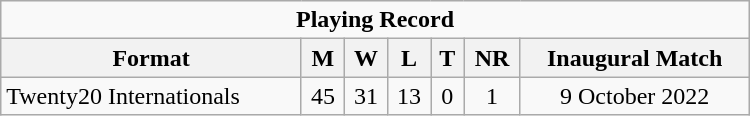<table class="wikitable" style="text-align: center; width: 500px;">
<tr>
<td colspan=7 align="center"><strong>Playing Record</strong></td>
</tr>
<tr>
<th>Format</th>
<th>M</th>
<th>W</th>
<th>L</th>
<th>T</th>
<th>NR</th>
<th>Inaugural Match</th>
</tr>
<tr>
<td align="left">Twenty20 Internationals</td>
<td>45</td>
<td>31</td>
<td>13</td>
<td>0</td>
<td>1</td>
<td>9 October 2022</td>
</tr>
</table>
